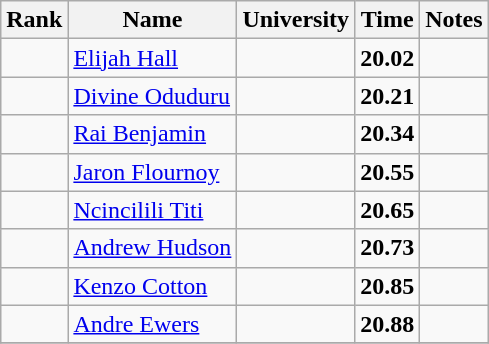<table class="wikitable sortable" style="text-align:center">
<tr>
<th>Rank</th>
<th>Name</th>
<th>University</th>
<th>Time</th>
<th>Notes</th>
</tr>
<tr>
<td></td>
<td align=left><a href='#'>Elijah Hall</a></td>
<td></td>
<td><strong>20.02</strong></td>
<td>   </td>
</tr>
<tr>
<td></td>
<td align=left><a href='#'>Divine Oduduru</a></td>
<td></td>
<td><strong>20.21</strong></td>
<td></td>
</tr>
<tr>
<td></td>
<td align=left><a href='#'>Rai Benjamin</a></td>
<td></td>
<td><strong>20.34</strong></td>
<td></td>
</tr>
<tr>
<td></td>
<td align=left><a href='#'>Jaron Flournoy</a></td>
<td></td>
<td><strong>20.55</strong></td>
<td></td>
</tr>
<tr>
<td></td>
<td align=left><a href='#'>Ncincilili Titi</a></td>
<td></td>
<td><strong>20.65</strong></td>
<td></td>
</tr>
<tr>
<td></td>
<td align=left><a href='#'>Andrew Hudson</a></td>
<td></td>
<td><strong>20.73</strong></td>
<td></td>
</tr>
<tr>
<td></td>
<td align=left><a href='#'>Kenzo Cotton</a></td>
<td></td>
<td><strong>20.85</strong></td>
<td></td>
</tr>
<tr>
<td></td>
<td align=left><a href='#'>Andre Ewers</a></td>
<td></td>
<td><strong>20.88</strong></td>
<td></td>
</tr>
<tr>
</tr>
</table>
